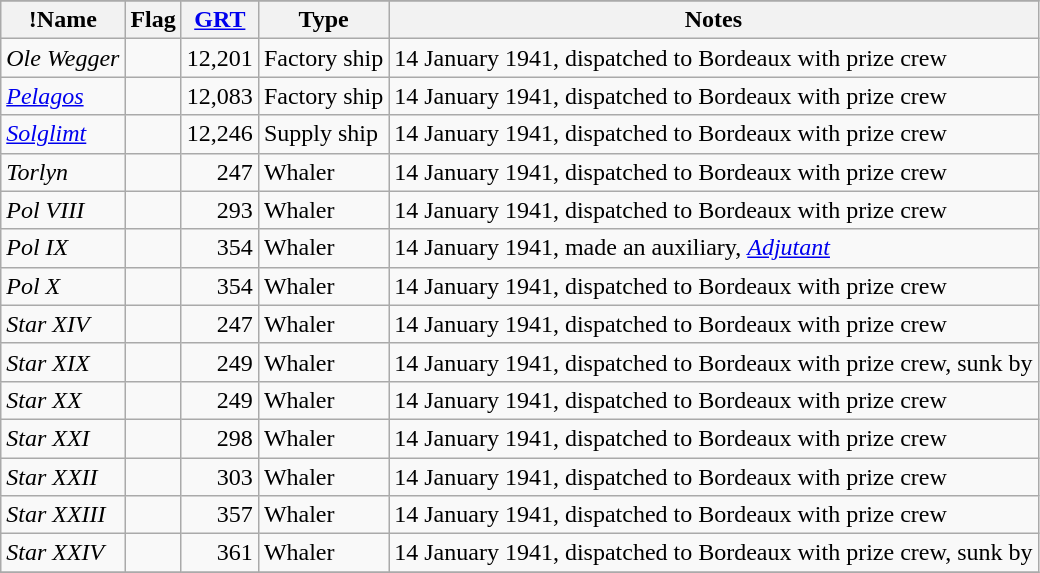<table class="wikitable">
<tr>
</tr>
<tr>
<th>!Name</th>
<th>Flag</th>
<th><a href='#'>GRT</a></th>
<th>Type</th>
<th>Notes</th>
</tr>
<tr>
<td><em>Ole Wegger</em></td>
<td></td>
<td align="right">12,201</td>
<td>Factory ship</td>
<td>14 January 1941, dispatched to Bordeaux with prize crew</td>
</tr>
<tr>
<td><em><a href='#'>Pelagos</a></em></td>
<td></td>
<td align="right">12,083</td>
<td>Factory ship</td>
<td>14 January 1941, dispatched to Bordeaux with prize crew</td>
</tr>
<tr>
<td><a href='#'><em>Solglimt</em></a></td>
<td></td>
<td align="right">12,246</td>
<td>Supply ship</td>
<td>14 January 1941, dispatched to Bordeaux with prize crew</td>
</tr>
<tr>
<td><em>Torlyn</em></td>
<td></td>
<td align="right">247</td>
<td>Whaler</td>
<td>14 January 1941, dispatched to Bordeaux with prize crew</td>
</tr>
<tr>
<td><em>Pol VIII</em></td>
<td></td>
<td align="right">293</td>
<td>Whaler</td>
<td>14 January 1941, dispatched to Bordeaux with prize crew</td>
</tr>
<tr>
<td><em>Pol IX</em></td>
<td></td>
<td align="right">354</td>
<td>Whaler</td>
<td>14 January 1941, made an auxiliary, <a href='#'><em>Adjutant</em></a></td>
</tr>
<tr>
<td><em>Pol X</em></td>
<td></td>
<td align="right">354</td>
<td>Whaler</td>
<td>14 January 1941, dispatched to Bordeaux with prize crew</td>
</tr>
<tr>
<td><em>Star XIV</em></td>
<td></td>
<td align="right">247</td>
<td>Whaler</td>
<td>14 January 1941, dispatched to Bordeaux with prize crew</td>
</tr>
<tr>
<td><em>Star XIX</em></td>
<td></td>
<td align="right">249</td>
<td>Whaler</td>
<td>14 January 1941, dispatched to Bordeaux with prize crew, sunk by </td>
</tr>
<tr>
<td><em>Star XX</em></td>
<td></td>
<td align="right">249</td>
<td>Whaler</td>
<td>14 January 1941, dispatched to Bordeaux with prize crew</td>
</tr>
<tr>
<td><em>Star XXI</em></td>
<td></td>
<td align="right">298</td>
<td>Whaler</td>
<td>14 January 1941, dispatched to Bordeaux with prize crew</td>
</tr>
<tr>
<td><em>Star XXII</em></td>
<td></td>
<td align="right">303</td>
<td>Whaler</td>
<td>14 January 1941, dispatched to Bordeaux with prize crew</td>
</tr>
<tr>
<td><em>Star XXIII</em></td>
<td></td>
<td align="right">357</td>
<td>Whaler</td>
<td>14 January 1941, dispatched to Bordeaux with prize crew</td>
</tr>
<tr>
<td><em>Star XXIV</em></td>
<td></td>
<td align="right">361</td>
<td>Whaler</td>
<td>14 January 1941, dispatched to Bordeaux with prize crew, sunk by </td>
</tr>
<tr>
</tr>
</table>
